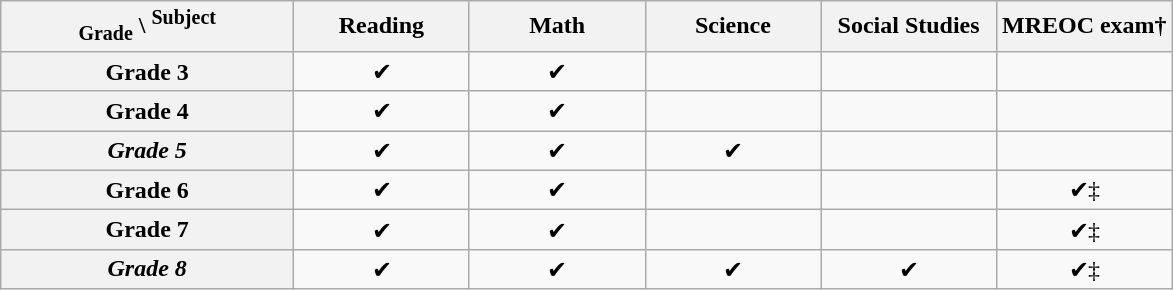<table class="wikitable">
<tr>
<th><sub>Grade</sub> \ <sup>Subject</sup></th>
<th width=15%>Reading</th>
<th width=15%>Math</th>
<th width=15%>Science</th>
<th width=15%>Social Studies</th>
<th width=15%>MREOC exam†</th>
</tr>
<tr>
<th>Grade 3</th>
<td align=center>✔</td>
<td align=center>✔</td>
<td></td>
<td></td>
<td></td>
</tr>
<tr>
<th>Grade 4</th>
<td align=center>✔</td>
<td align=center>✔</td>
<td></td>
<td></td>
<td></td>
</tr>
<tr>
<th><em>Grade 5</em></th>
<td align=center>✔</td>
<td align=center>✔</td>
<td align=center>✔</td>
<td></td>
<td></td>
</tr>
<tr>
<th>Grade 6</th>
<td align=center>✔</td>
<td align=center>✔</td>
<td></td>
<td></td>
<td align=center>✔‡</td>
</tr>
<tr>
<th>Grade 7</th>
<td align=center>✔</td>
<td align=center>✔</td>
<td></td>
<td></td>
<td align=center>✔‡</td>
</tr>
<tr>
<th><em>Grade 8</em></th>
<td align=center>✔</td>
<td align=center>✔</td>
<td align=center>✔</td>
<td align=center>✔</td>
<td align=center>✔‡</td>
</tr>
</table>
